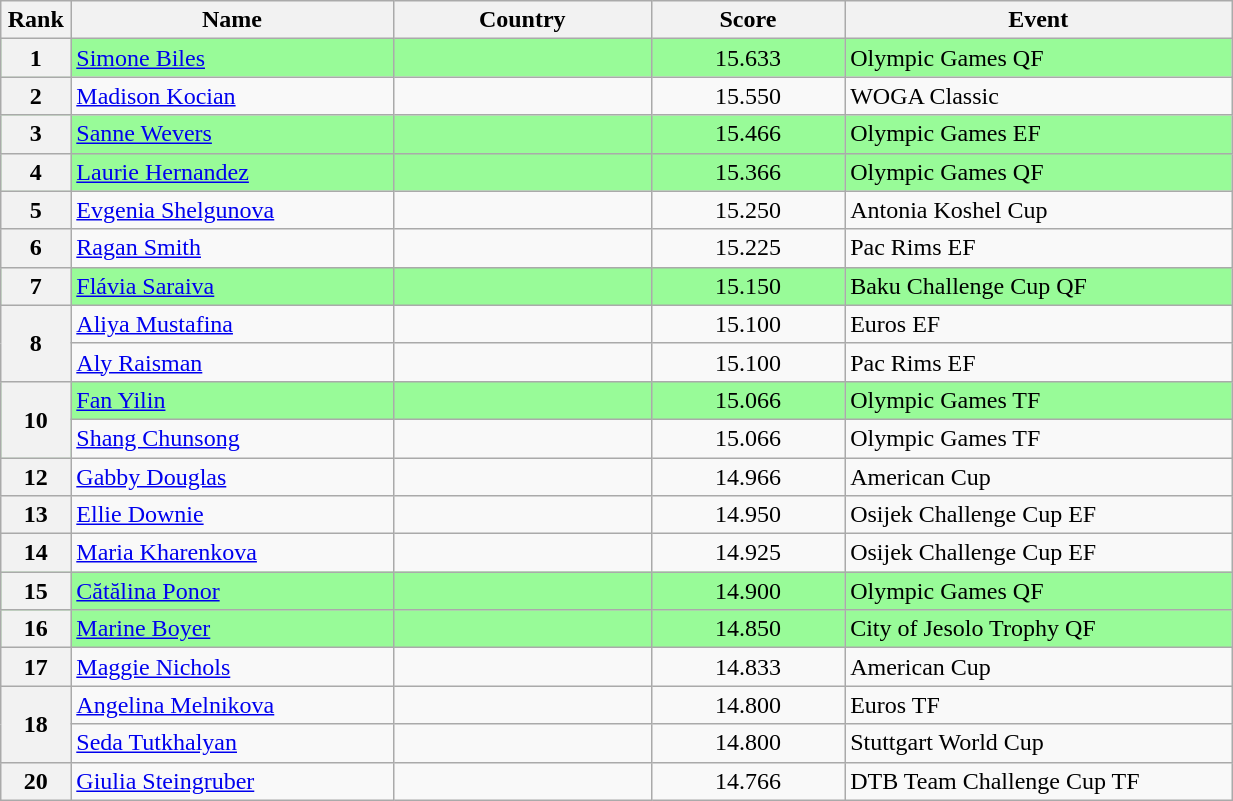<table class="wikitable sortable" style="width:65%;">
<tr>
<th style="text-align:center; width:5%;">Rank</th>
<th style="text-align:center; width:25%;">Name</th>
<th style="text-align:center; width:20%;">Country</th>
<th style="text-align:center; width:15%;">Score</th>
<th style="text-align:center; width:30%;">Event</th>
</tr>
<tr style="background:#98fb98;">
<th>1</th>
<td><a href='#'>Simone Biles</a></td>
<td></td>
<td align=center>15.633</td>
<td>Olympic Games QF</td>
</tr>
<tr>
<th>2</th>
<td><a href='#'>Madison Kocian</a></td>
<td></td>
<td align=center>15.550</td>
<td>WOGA Classic</td>
</tr>
<tr style="background:#98fb98;">
<th>3</th>
<td><a href='#'>Sanne Wevers</a></td>
<td></td>
<td align="center">15.466</td>
<td>Olympic Games EF</td>
</tr>
<tr style="background:#98fb98;">
<th>4</th>
<td><a href='#'>Laurie Hernandez</a></td>
<td></td>
<td align=center>15.366</td>
<td>Olympic Games QF</td>
</tr>
<tr>
<th>5</th>
<td><a href='#'>Evgenia Shelgunova</a></td>
<td></td>
<td align=center>15.250</td>
<td>Antonia Koshel Cup</td>
</tr>
<tr>
<th>6</th>
<td><a href='#'>Ragan Smith</a></td>
<td></td>
<td align=center>15.225</td>
<td>Pac Rims EF</td>
</tr>
<tr style="background:#98fb98;">
<th>7</th>
<td><a href='#'>Flávia Saraiva</a></td>
<td></td>
<td align=center>15.150</td>
<td>Baku Challenge Cup QF</td>
</tr>
<tr>
<th rowspan=2>8</th>
<td><a href='#'>Aliya Mustafina</a></td>
<td></td>
<td align="center">15.100</td>
<td>Euros EF</td>
</tr>
<tr>
<td><a href='#'>Aly Raisman</a></td>
<td></td>
<td align=center>15.100</td>
<td>Pac Rims EF</td>
</tr>
<tr style="background:#98fb98;">
<th rowspan=2>10</th>
<td><a href='#'>Fan Yilin</a></td>
<td></td>
<td align="center">15.066</td>
<td>Olympic Games TF</td>
</tr>
<tr>
<td><a href='#'>Shang Chunsong</a></td>
<td></td>
<td align="center">15.066</td>
<td>Olympic Games TF</td>
</tr>
<tr>
<th>12</th>
<td><a href='#'>Gabby Douglas</a></td>
<td></td>
<td align="center">14.966</td>
<td>American Cup</td>
</tr>
<tr>
<th>13</th>
<td><a href='#'>Ellie Downie</a></td>
<td></td>
<td align="center">14.950</td>
<td>Osijek Challenge Cup EF</td>
</tr>
<tr>
<th>14</th>
<td><a href='#'>Maria Kharenkova</a></td>
<td></td>
<td align="center">14.925</td>
<td>Osijek Challenge Cup EF</td>
</tr>
<tr style="background:#98fb98;">
<th>15</th>
<td><a href='#'>Cătălina Ponor</a></td>
<td></td>
<td align="center">14.900</td>
<td>Olympic Games QF</td>
</tr>
<tr style="background:#98fb98;">
<th>16</th>
<td><a href='#'>Marine Boyer</a></td>
<td></td>
<td align="center">14.850</td>
<td>City of Jesolo Trophy QF</td>
</tr>
<tr>
<th>17</th>
<td><a href='#'>Maggie Nichols</a></td>
<td></td>
<td align="center">14.833</td>
<td>American Cup</td>
</tr>
<tr>
<th rowspan=2>18</th>
<td><a href='#'>Angelina Melnikova</a></td>
<td></td>
<td align=center>14.800</td>
<td>Euros TF</td>
</tr>
<tr>
<td><a href='#'>Seda Tutkhalyan</a></td>
<td></td>
<td align="center">14.800</td>
<td>Stuttgart World Cup</td>
</tr>
<tr>
<th>20</th>
<td><a href='#'>Giulia Steingruber</a></td>
<td></td>
<td align=center>14.766</td>
<td>DTB Team Challenge Cup TF</td>
</tr>
</table>
